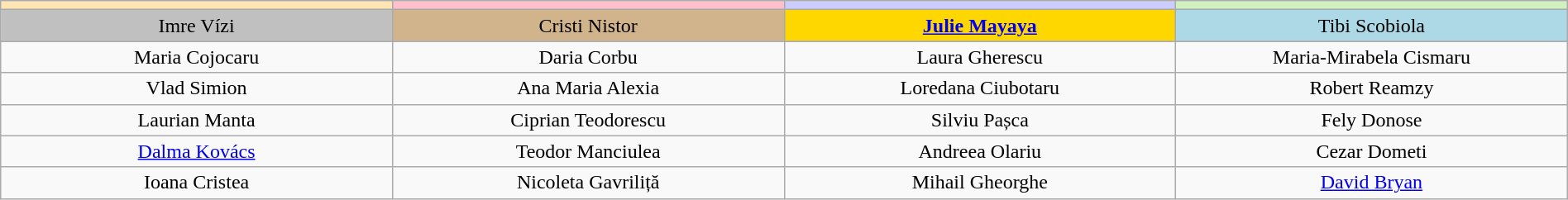<table class="wikitable"  style="text-align:center; font-size:100%; width:100%;">
<tr>
<td style="width:13%;" scope="col" bgcolor="#ffe5b4"><strong></strong></td>
<td style="width:13%;" scope="col" bgcolor="pink"><strong></strong></td>
<td style="width:13%;" scope="col" bgcolor="#ccccff"><strong></strong></td>
<td style="width:13%;" scope="col" bgcolor="#d0f0c0"><strong></strong></td>
</tr>
<tr>
<td bgcolor="silver">Imre Vízi</td>
<td bgcolor="tan">Cristi Nistor</td>
<td bgcolor="gold"><strong><a href='#'>Julie Mayaya</a></strong></td>
<td bgcolor="lightblue">Tibi Scobiola</td>
</tr>
<tr>
</tr>
<tr>
<td>Maria Cojocaru</td>
<td>Daria Corbu</td>
<td>Laura Gherescu</td>
<td>Maria-Mirabela Cismaru</td>
</tr>
<tr>
<td>Vlad Simion</td>
<td>Ana Maria Alexia</td>
<td>Loredana Ciubotaru</td>
<td>Robert Reamzy</td>
</tr>
<tr>
<td>Laurian Manta</td>
<td>Ciprian Teodorescu</td>
<td>Silviu Pașca</td>
<td>Fely Donose</td>
</tr>
<tr>
<td><a href='#'>Dalma Kovács</a></td>
<td>Teodor Manciulea</td>
<td>Andreea Olariu</td>
<td>Cezar Dometi</td>
</tr>
<tr>
<td>Ioana Cristea</td>
<td>Nicoleta Gavriliță</td>
<td>Mihail Gheorghe</td>
<td><a href='#'>David Bryan</a></td>
</tr>
</table>
